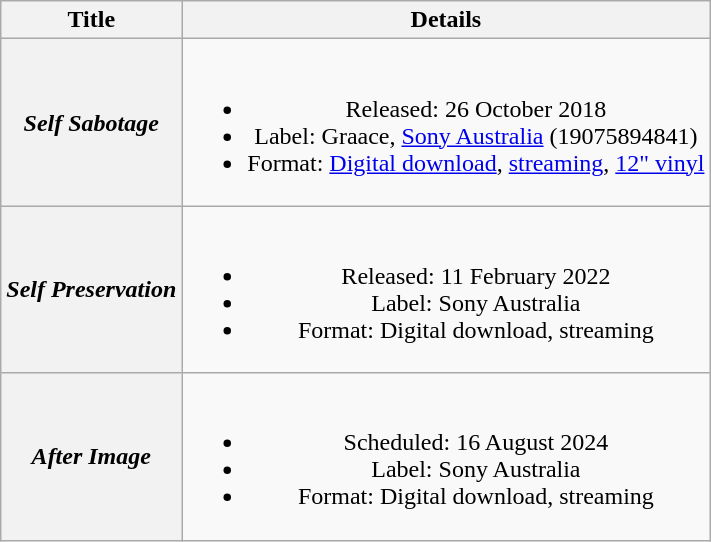<table class="wikitable plainrowheaders" style=text-align:center;>
<tr>
<th scope="col">Title</th>
<th scope="col">Details</th>
</tr>
<tr>
<th scope="row"><em>Self Sabotage</em></th>
<td><br><ul><li>Released: 26 October 2018</li><li>Label: Graace, <a href='#'>Sony Australia</a> (19075894841)</li><li>Format: <a href='#'>Digital download</a>, <a href='#'>streaming</a>, <a href='#'>12" vinyl</a></li></ul></td>
</tr>
<tr>
<th scope="row"><em>Self Preservation</em></th>
<td><br><ul><li>Released: 11 February 2022</li><li>Label: Sony Australia</li><li>Format: Digital download, streaming</li></ul></td>
</tr>
<tr>
<th scope="row"><em>After Image</em></th>
<td><br><ul><li>Scheduled: 16 August 2024</li><li>Label: Sony Australia</li><li>Format: Digital download, streaming</li></ul></td>
</tr>
</table>
